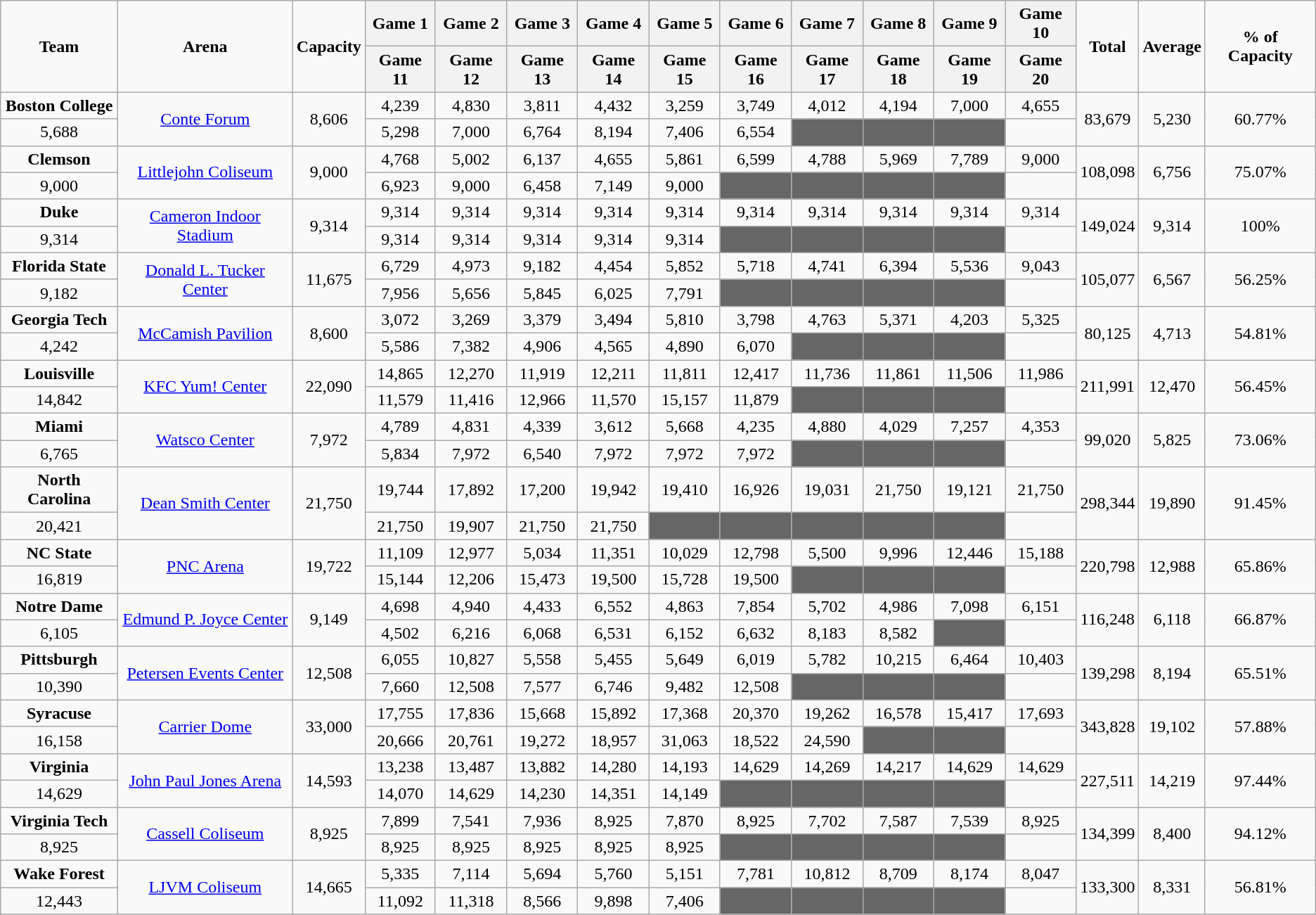<table class="wikitable sortable" style="text-align:center;">
<tr>
<td rowspan=2><strong>Team</strong></td>
<td rowspan=2><strong>Arena</strong></td>
<td rowspan=2><strong>Capacity</strong></td>
<th>Game 1</th>
<th>Game 2</th>
<th>Game 3</th>
<th>Game 4</th>
<th>Game 5</th>
<th>Game 6</th>
<th>Game 7</th>
<th>Game 8</th>
<th>Game 9</th>
<th>Game 10</th>
<td rowspan=2><strong>Total</strong></td>
<td rowspan=2><strong>Average</strong></td>
<td rowspan=2><strong>% of Capacity</strong></td>
</tr>
<tr>
<th>Game 11</th>
<th>Game 12</th>
<th>Game 13</th>
<th>Game 14</th>
<th>Game 15</th>
<th>Game 16</th>
<th>Game 17</th>
<th>Game 18</th>
<th>Game 19</th>
<th>Game 20</th>
</tr>
<tr>
<td style=><strong>Boston College</strong></td>
<td rowspan=2><a href='#'>Conte Forum</a></td>
<td rowspan=2>8,606</td>
<td>4,239</td>
<td>4,830</td>
<td>3,811</td>
<td>4,432</td>
<td>3,259</td>
<td>3,749</td>
<td>4,012</td>
<td>4,194</td>
<td>7,000</td>
<td>4,655</td>
<td rowspan=2>83,679</td>
<td rowspan=2>5,230</td>
<td rowspan=2>60.77%</td>
</tr>
<tr>
<td>5,688</td>
<td>5,298</td>
<td>7,000</td>
<td>6,764</td>
<td>8,194</td>
<td>7,406</td>
<td>6,554</td>
<td style="background:#666666;"></td>
<td style="background:#666666;"></td>
<td style="background:#666666;"></td>
</tr>
<tr>
<td style=><strong>Clemson</strong></td>
<td rowspan=2><a href='#'>Littlejohn Coliseum</a></td>
<td rowspan=2>9,000</td>
<td>4,768</td>
<td>5,002</td>
<td>6,137</td>
<td>4,655</td>
<td>5,861</td>
<td>6,599</td>
<td>4,788</td>
<td>5,969</td>
<td>7,789</td>
<td>9,000</td>
<td rowspan=2>108,098</td>
<td rowspan=2>6,756</td>
<td rowspan=2>75.07%</td>
</tr>
<tr>
<td>9,000</td>
<td>6,923</td>
<td>9,000</td>
<td>6,458</td>
<td>7,149</td>
<td>9,000</td>
<td style="background:#666666;"></td>
<td style="background:#666666;"></td>
<td style="background:#666666;"></td>
<td style="background:#666666;"></td>
</tr>
<tr>
<td style=><strong>Duke</strong></td>
<td rowspan=2><a href='#'>Cameron Indoor Stadium</a></td>
<td rowspan=2>9,314</td>
<td>9,314</td>
<td>9,314</td>
<td>9,314</td>
<td>9,314</td>
<td>9,314</td>
<td>9,314</td>
<td>9,314</td>
<td>9,314</td>
<td>9,314</td>
<td>9,314</td>
<td rowspan=2>149,024</td>
<td rowspan=2>9,314</td>
<td rowspan=2>100%</td>
</tr>
<tr>
<td>9,314</td>
<td>9,314</td>
<td>9,314</td>
<td>9,314</td>
<td>9,314</td>
<td>9,314</td>
<td style="background:#666666;"></td>
<td style="background:#666666;"></td>
<td style="background:#666666;"></td>
<td style="background:#666666;"></td>
</tr>
<tr>
<td style=><strong>Florida State</strong></td>
<td rowspan=2><a href='#'>Donald L. Tucker Center</a></td>
<td rowspan=2>11,675</td>
<td>6,729</td>
<td>4,973</td>
<td>9,182</td>
<td>4,454</td>
<td>5,852</td>
<td>5,718</td>
<td>4,741</td>
<td>6,394</td>
<td>5,536</td>
<td>9,043</td>
<td rowspan=2>105,077</td>
<td rowspan=2>6,567</td>
<td rowspan=2>56.25%</td>
</tr>
<tr>
<td>9,182</td>
<td>7,956</td>
<td>5,656</td>
<td>5,845</td>
<td>6,025</td>
<td>7,791</td>
<td style="background:#666666;"></td>
<td style="background:#666666;"></td>
<td style="background:#666666;"></td>
<td style="background:#666666;"></td>
</tr>
<tr>
<td style=><strong>Georgia Tech</strong></td>
<td rowspan=2><a href='#'>McCamish Pavilion</a></td>
<td rowspan=2>8,600</td>
<td>3,072</td>
<td>3,269</td>
<td>3,379</td>
<td>3,494</td>
<td>5,810</td>
<td>3,798</td>
<td>4,763</td>
<td>5,371</td>
<td>4,203</td>
<td>5,325</td>
<td rowspan=2>80,125</td>
<td rowspan=2>4,713</td>
<td rowspan=2>54.81%</td>
</tr>
<tr>
<td>4,242</td>
<td>5,586</td>
<td>7,382</td>
<td>4,906</td>
<td>4,565</td>
<td>4,890</td>
<td>6,070</td>
<td style="background:#666666;"></td>
<td style="background:#666666;"></td>
<td style="background:#666666;"></td>
</tr>
<tr>
<td style=><strong>Louisville</strong></td>
<td rowspan=2><a href='#'>KFC Yum! Center</a></td>
<td rowspan=2>22,090</td>
<td>14,865</td>
<td>12,270</td>
<td>11,919</td>
<td>12,211</td>
<td>11,811</td>
<td>12,417</td>
<td>11,736</td>
<td>11,861</td>
<td>11,506</td>
<td>11,986</td>
<td rowspan=2>211,991</td>
<td rowspan=2>12,470</td>
<td rowspan=2>56.45%</td>
</tr>
<tr>
<td>14,842</td>
<td>11,579</td>
<td>11,416</td>
<td>12,966</td>
<td>11,570</td>
<td>15,157</td>
<td>11,879</td>
<td style="background:#666666;"></td>
<td style="background:#666666;"></td>
<td style="background:#666666;"></td>
</tr>
<tr>
<td style=><strong>Miami</strong></td>
<td rowspan=2><a href='#'>Watsco Center</a></td>
<td rowspan=2>7,972</td>
<td>4,789</td>
<td>4,831</td>
<td>4,339</td>
<td>3,612</td>
<td>5,668</td>
<td>4,235</td>
<td>4,880</td>
<td>4,029</td>
<td>7,257</td>
<td>4,353</td>
<td rowspan=2>99,020</td>
<td rowspan=2>5,825</td>
<td rowspan=2>73.06%</td>
</tr>
<tr>
<td>6,765</td>
<td>5,834</td>
<td>7,972</td>
<td>6,540</td>
<td>7,972</td>
<td>7,972</td>
<td>7,972</td>
<td style="background:#666666;"></td>
<td style="background:#666666;"></td>
<td style="background:#666666;"></td>
</tr>
<tr>
<td style=><strong>North Carolina</strong></td>
<td rowspan=2><a href='#'>Dean Smith Center</a></td>
<td rowspan=2>21,750</td>
<td>19,744</td>
<td>17,892</td>
<td>17,200</td>
<td>19,942</td>
<td>19,410</td>
<td>16,926</td>
<td>19,031</td>
<td>21,750</td>
<td>19,121</td>
<td>21,750</td>
<td rowspan=2>298,344</td>
<td rowspan=2>19,890</td>
<td rowspan=2>91.45%</td>
</tr>
<tr>
<td>20,421</td>
<td>21,750</td>
<td>19,907</td>
<td>21,750</td>
<td>21,750</td>
<td style="background:#666666;"></td>
<td style="background:#666666;"></td>
<td style="background:#666666;"></td>
<td style="background:#666666;"></td>
<td style="background:#666666;"></td>
</tr>
<tr>
<td style=><strong>NC State</strong></td>
<td rowspan=2><a href='#'>PNC Arena</a></td>
<td rowspan=2>19,722</td>
<td>11,109</td>
<td>12,977</td>
<td>5,034</td>
<td>11,351</td>
<td>10,029</td>
<td>12,798</td>
<td>5,500</td>
<td>9,996</td>
<td>12,446</td>
<td>15,188</td>
<td rowspan=2>220,798</td>
<td rowspan=2>12,988</td>
<td rowspan=2>65.86%</td>
</tr>
<tr>
<td>16,819</td>
<td>15,144</td>
<td>12,206</td>
<td>15,473</td>
<td>19,500</td>
<td>15,728</td>
<td>19,500</td>
<td style="background:#666666;"></td>
<td style="background:#666666;"></td>
<td style="background:#666666;"></td>
</tr>
<tr>
<td style=><strong>Notre Dame</strong></td>
<td rowspan=2><a href='#'>Edmund P. Joyce Center</a></td>
<td rowspan=2>9,149</td>
<td>4,698</td>
<td>4,940</td>
<td>4,433</td>
<td>6,552</td>
<td>4,863</td>
<td>7,854</td>
<td>5,702</td>
<td>4,986</td>
<td>7,098</td>
<td>6,151</td>
<td rowspan=2>116,248</td>
<td rowspan=2>6,118</td>
<td rowspan=2>66.87%</td>
</tr>
<tr>
<td>6,105</td>
<td>4,502</td>
<td>6,216</td>
<td>6,068</td>
<td>6,531</td>
<td>6,152</td>
<td>6,632</td>
<td>8,183</td>
<td>8,582</td>
<td style="background:#666666;"></td>
</tr>
<tr>
<td style=><strong>Pittsburgh</strong></td>
<td rowspan=2><a href='#'>Petersen Events Center</a></td>
<td rowspan=2>12,508</td>
<td>6,055</td>
<td>10,827</td>
<td>5,558</td>
<td>5,455</td>
<td>5,649</td>
<td>6,019</td>
<td>5,782</td>
<td>10,215</td>
<td>6,464</td>
<td>10,403</td>
<td rowspan=2>139,298</td>
<td rowspan=2>8,194</td>
<td rowspan=2>65.51%</td>
</tr>
<tr>
<td>10,390</td>
<td>7,660</td>
<td>12,508</td>
<td>7,577</td>
<td>6,746</td>
<td>9,482</td>
<td>12,508</td>
<td style="background:#666666;"></td>
<td style="background:#666666;"></td>
<td style="background:#666666;"></td>
</tr>
<tr>
<td style=><strong>Syracuse</strong></td>
<td rowspan=2><a href='#'>Carrier Dome</a></td>
<td rowspan=2>33,000</td>
<td>17,755</td>
<td>17,836</td>
<td>15,668</td>
<td>15,892</td>
<td>17,368</td>
<td>20,370</td>
<td>19,262</td>
<td>16,578</td>
<td>15,417</td>
<td>17,693</td>
<td rowspan=2>343,828</td>
<td rowspan=2>19,102</td>
<td rowspan=2>57.88%</td>
</tr>
<tr>
<td>16,158</td>
<td>20,666</td>
<td>20,761</td>
<td>19,272</td>
<td>18,957</td>
<td>31,063</td>
<td>18,522</td>
<td>24,590</td>
<td style="background:#666666;"></td>
<td style="background:#666666;"></td>
</tr>
<tr>
<td style=><strong>Virginia</strong></td>
<td rowspan=2><a href='#'>John Paul Jones Arena</a></td>
<td rowspan=2>14,593</td>
<td>13,238</td>
<td>13,487</td>
<td>13,882</td>
<td>14,280</td>
<td>14,193</td>
<td>14,629</td>
<td>14,269</td>
<td>14,217</td>
<td>14,629</td>
<td>14,629</td>
<td rowspan=2>227,511</td>
<td rowspan=2>14,219</td>
<td rowspan=2>97.44%</td>
</tr>
<tr>
<td>14,629</td>
<td>14,070</td>
<td>14,629</td>
<td>14,230</td>
<td>14,351</td>
<td>14,149</td>
<td style="background:#666666;"></td>
<td style="background:#666666;"></td>
<td style="background:#666666;"></td>
<td style="background:#666666;"></td>
</tr>
<tr>
<td style=><strong>Virginia Tech</strong></td>
<td rowspan=2><a href='#'>Cassell Coliseum</a></td>
<td rowspan=2>8,925</td>
<td>7,899</td>
<td>7,541</td>
<td>7,936</td>
<td>8,925</td>
<td>7,870</td>
<td>8,925</td>
<td>7,702</td>
<td>7,587</td>
<td>7,539</td>
<td>8,925</td>
<td rowspan=2>134,399</td>
<td rowspan=2>8,400</td>
<td rowspan=2>94.12%</td>
</tr>
<tr>
<td>8,925</td>
<td>8,925</td>
<td>8,925</td>
<td>8,925</td>
<td>8,925</td>
<td>8,925</td>
<td style="background:#666666;"></td>
<td style="background:#666666;"></td>
<td style="background:#666666;"></td>
<td style="background:#666666;"></td>
</tr>
<tr>
<td style=><strong>Wake Forest</strong></td>
<td rowspan=2><a href='#'>LJVM Coliseum</a></td>
<td rowspan=2>14,665</td>
<td>5,335</td>
<td>7,114</td>
<td>5,694</td>
<td>5,760</td>
<td>5,151</td>
<td>7,781</td>
<td>10,812</td>
<td>8,709</td>
<td>8,174</td>
<td>8,047</td>
<td rowspan=2>133,300</td>
<td rowspan=2>8,331</td>
<td rowspan=2>56.81%</td>
</tr>
<tr>
<td>12,443</td>
<td>11,092</td>
<td>11,318</td>
<td>8,566</td>
<td>9,898</td>
<td>7,406</td>
<td style="background:#666666;"></td>
<td style="background:#666666;"></td>
<td style="background:#666666;"></td>
<td style="background:#666666;"></td>
</tr>
</table>
